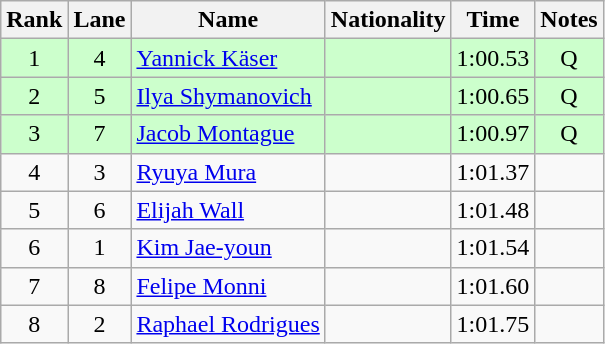<table class="wikitable sortable" style="text-align:center">
<tr>
<th>Rank</th>
<th>Lane</th>
<th>Name</th>
<th>Nationality</th>
<th>Time</th>
<th>Notes</th>
</tr>
<tr bgcolor=ccffcc>
<td>1</td>
<td>4</td>
<td align="left"><a href='#'>Yannick Käser</a></td>
<td align="left"></td>
<td>1:00.53</td>
<td>Q</td>
</tr>
<tr bgcolor=ccffcc>
<td>2</td>
<td>5</td>
<td align="left"><a href='#'>Ilya Shymanovich</a></td>
<td align="left"></td>
<td>1:00.65</td>
<td>Q</td>
</tr>
<tr bgcolor=ccffcc>
<td>3</td>
<td>7</td>
<td align="left"><a href='#'>Jacob Montague</a></td>
<td align="left"></td>
<td>1:00.97</td>
<td>Q</td>
</tr>
<tr>
<td>4</td>
<td>3</td>
<td align="left"><a href='#'>Ryuya Mura</a></td>
<td align="left"></td>
<td>1:01.37</td>
<td></td>
</tr>
<tr>
<td>5</td>
<td>6</td>
<td align="left"><a href='#'>Elijah Wall</a></td>
<td align="left"></td>
<td>1:01.48</td>
<td></td>
</tr>
<tr>
<td>6</td>
<td>1</td>
<td align="left"><a href='#'>Kim Jae-youn</a></td>
<td align="left"></td>
<td>1:01.54</td>
<td></td>
</tr>
<tr>
<td>7</td>
<td>8</td>
<td align="left"><a href='#'>Felipe Monni</a></td>
<td align="left"></td>
<td>1:01.60</td>
<td></td>
</tr>
<tr>
<td>8</td>
<td>2</td>
<td align="left"><a href='#'>Raphael Rodrigues</a></td>
<td align="left"></td>
<td>1:01.75</td>
<td></td>
</tr>
</table>
